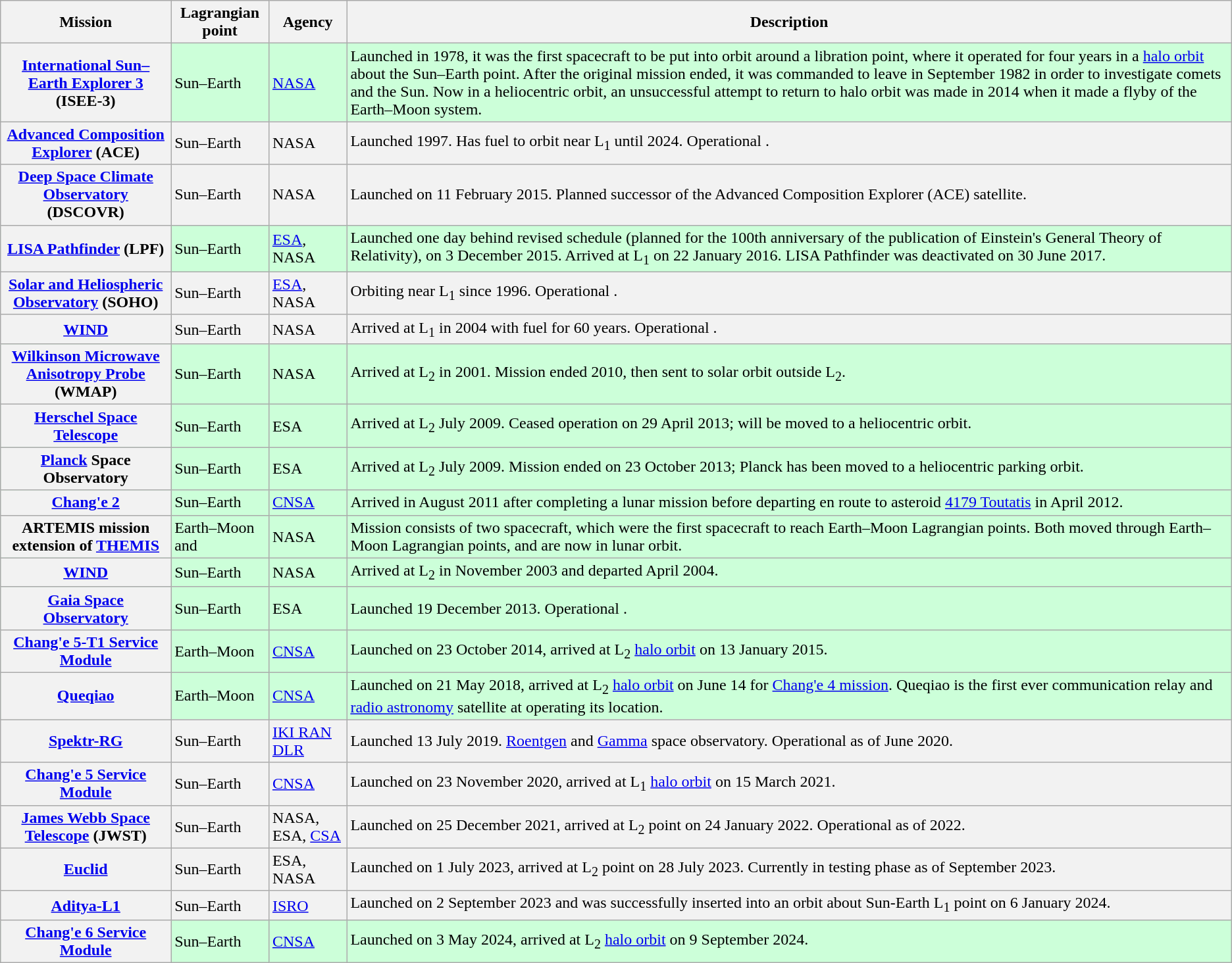<table class="wikitable sortable sticky-header">
<tr>
<th scope=col>Mission</th>
<th scope=col>Lagrangian point</th>
<th scope=col>Agency</th>
<th scope=col class="unsortable">Description</th>
</tr>
<tr style="background:#CCFFD9">
<th scope=row><a href='#'>International Sun–Earth Explorer 3</a> (ISEE-3)</th>
<td>Sun–Earth </td>
<td><a href='#'>NASA</a></td>
<td>Launched in 1978, it was the first spacecraft to be put into orbit around a libration point, where it operated for four years in a <a href='#'>halo orbit</a> about the  Sun–Earth point. After the original mission ended, it was commanded to leave  in September 1982 in order to investigate comets and the Sun. Now in a heliocentric orbit, an unsuccessful attempt to return to halo orbit was made in 2014 when it made a flyby of the Earth–Moon system.</td>
</tr>
<tr style="background:#F2F2F2">
<th scope=row><a href='#'>Advanced Composition Explorer</a> (ACE)</th>
<td>Sun–Earth </td>
<td>NASA</td>
<td>Launched 1997. Has fuel to orbit near L<sub>1</sub> until 2024. Operational .</td>
</tr>
<tr style="background:#F2F2F2">
<th scope=row><a href='#'>Deep Space Climate Observatory</a> (DSCOVR)</th>
<td>Sun–Earth </td>
<td>NASA</td>
<td>Launched on 11 February 2015. Planned successor of the Advanced Composition Explorer (ACE) satellite.</td>
</tr>
<tr style="background:#CCFFD9">
<th scope=row><a href='#'>LISA Pathfinder</a> (LPF)</th>
<td>Sun–Earth </td>
<td><a href='#'>ESA</a>, NASA</td>
<td>Launched one day behind revised schedule (planned for the 100th anniversary of the publication of Einstein's General Theory of Relativity), on 3 December 2015. Arrived at L<sub>1</sub> on 22 January 2016. LISA Pathfinder was deactivated on 30 June 2017.</td>
</tr>
<tr style="background:#F2F2F2">
<th scope=row><a href='#'>Solar and Heliospheric Observatory</a> (SOHO)</th>
<td>Sun–Earth </td>
<td><a href='#'>ESA</a>, NASA</td>
<td>Orbiting near L<sub>1</sub> since 1996. Operational .</td>
</tr>
<tr style="background:#F2F2F2">
<th scope=row><a href='#'>WIND</a></th>
<td>Sun–Earth </td>
<td>NASA</td>
<td>Arrived at L<sub>1</sub> in 2004 with fuel for 60 years. Operational .</td>
</tr>
<tr style="background:#CCFFD9">
<th scope=row><a href='#'>Wilkinson Microwave Anisotropy Probe</a> (WMAP)</th>
<td>Sun–Earth </td>
<td>NASA</td>
<td>Arrived at L<sub>2</sub> in 2001. Mission ended 2010, then sent to solar orbit outside L<sub>2</sub>.</td>
</tr>
<tr style="background:#CCFFD9">
<th scope=row><a href='#'>Herschel Space Telescope</a></th>
<td>Sun–Earth </td>
<td>ESA</td>
<td>Arrived at L<sub>2</sub> July 2009. Ceased operation on 29 April 2013; will be moved to a heliocentric orbit.</td>
</tr>
<tr style="background:#CCFFD9">
<th scope=row><a href='#'>Planck</a> Space Observatory</th>
<td>Sun–Earth </td>
<td>ESA</td>
<td>Arrived at L<sub>2</sub> July 2009. Mission ended on 23 October 2013; Planck has been moved to a heliocentric parking orbit.</td>
</tr>
<tr style="background:#CCFFD9">
<th scope=row><a href='#'>Chang'e 2</a></th>
<td>Sun–Earth </td>
<td><a href='#'>CNSA</a></td>
<td>Arrived in August 2011 after completing a lunar mission before departing en route to asteroid <a href='#'>4179 Toutatis</a> in April 2012.</td>
</tr>
<tr style="background:#CCFFD9">
<th scope=row>ARTEMIS mission extension of <a href='#'>THEMIS</a></th>
<td>Earth–Moon  and </td>
<td>NASA</td>
<td>Mission consists of two spacecraft, which were the first spacecraft to reach Earth–Moon Lagrangian points. Both moved through Earth–Moon Lagrangian points, and are now in lunar orbit.</td>
</tr>
<tr style="background:#CCFFD9">
<th scope=row><a href='#'>WIND</a></th>
<td>Sun–Earth </td>
<td>NASA</td>
<td>Arrived at L<sub>2</sub> in November 2003 and departed April 2004.</td>
</tr>
<tr style="background:#CCFFD9">
<th scope=row><a href='#'>Gaia Space Observatory</a></th>
<td>Sun–Earth </td>
<td>ESA</td>
<td>Launched 19 December 2013. Operational .</td>
</tr>
<tr style="background:#CCFFD9">
<th scope=row><a href='#'>Chang'e 5-T1 Service Module</a></th>
<td>Earth–Moon </td>
<td><a href='#'>CNSA</a></td>
<td>Launched on 23 October 2014, arrived at L<sub>2</sub> <a href='#'>halo orbit</a> on 13 January 2015.</td>
</tr>
<tr style="background:#CCFFD9">
<th scope=row><a href='#'>Queqiao</a></th>
<td>Earth–Moon </td>
<td><a href='#'>CNSA</a></td>
<td>Launched on 21 May 2018, arrived at L<sub>2</sub> <a href='#'>halo orbit</a> on June 14 for <a href='#'>Chang'e 4 mission</a>. Queqiao is the first ever communication relay and <a href='#'>radio astronomy</a> satellite at operating its location.</td>
</tr>
<tr style="background:#F2F2F2">
<th scope=row><a href='#'>Spektr-RG</a></th>
<td>Sun–Earth </td>
<td><a href='#'>IKI RAN</a><br><a href='#'>DLR</a></td>
<td>Launched 13 July 2019. <a href='#'>Roentgen</a> and <a href='#'>Gamma</a> space observatory. Operational as of June 2020.</td>
</tr>
<tr style="background:#F2F2F2">
<th scope=row><a href='#'>Chang'e 5 Service Module</a></th>
<td>Sun–Earth </td>
<td><a href='#'>CNSA</a></td>
<td>Launched on 23 November 2020, arrived at L<sub>1</sub> <a href='#'>halo orbit</a> on 15 March 2021.</td>
</tr>
<tr style="background:#F2F2F2">
<th scope=row><a href='#'>James Webb Space Telescope</a> (JWST)</th>
<td>Sun–Earth </td>
<td>NASA, ESA, <a href='#'>CSA</a></td>
<td>Launched on 25 December 2021, arrived at L<sub>2</sub> point on 24 January 2022. Operational as of 2022.</td>
</tr>
<tr style="background:#F2F2F2">
<th scope=row><a href='#'>Euclid</a></th>
<td>Sun–Earth </td>
<td>ESA, NASA</td>
<td>Launched on 1 July 2023, arrived at L<sub>2</sub> point on 28 July 2023. Currently in testing phase as of September 2023.</td>
</tr>
<tr style="background:#F2F2F2">
<th scope=row><a href='#'>Aditya-L1</a></th>
<td>Sun–Earth </td>
<td><a href='#'>ISRO</a></td>
<td>Launched on 2 September 2023 and was successfully inserted into an orbit about Sun-Earth L<sub>1</sub> point on 6 January 2024.</td>
</tr>
<tr style="background:#CCFFD9">
<th scope=row><a href='#'>Chang'e 6 Service Module</a></th>
<td>Sun–Earth </td>
<td><a href='#'>CNSA</a></td>
<td>Launched on 3 May 2024, arrived at L<sub>2</sub> <a href='#'>halo orbit</a> on 9 September 2024.</td>
</tr>
</table>
